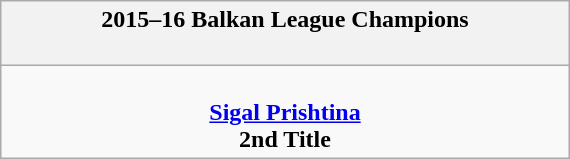<table class="wikitable" style="margin: 0 auto; width: 30%;">
<tr>
<th>2015–16 Balkan League Champions<br><br></th>
</tr>
<tr>
<td align=center><br><strong><a href='#'>Sigal Prishtina</a></strong><br><strong>2nd Title</strong></td>
</tr>
</table>
